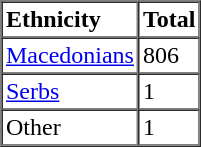<table border=1 cellspacing=0 cellpadding=2>
<tr>
<td><strong>Ethnicity</strong></td>
<td><strong>Total</strong></td>
</tr>
<tr>
<td><a href='#'>Macedonians</a></td>
<td>806</td>
</tr>
<tr>
<td><a href='#'>Serbs</a></td>
<td>1</td>
</tr>
<tr>
<td>Other</td>
<td>1</td>
</tr>
<tr>
</tr>
</table>
